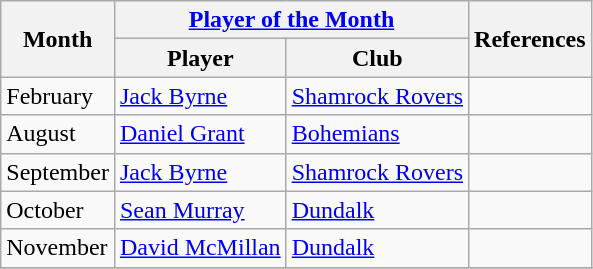<table class="wikitable">
<tr>
<th rowspan="2">Month</th>
<th colspan="2"><a href='#'>Player of the Month</a></th>
<th rowspan="2">References</th>
</tr>
<tr>
<th>Player</th>
<th>Club</th>
</tr>
<tr>
<td>February</td>
<td> <a href='#'>Jack Byrne</a></td>
<td><a href='#'>Shamrock Rovers</a></td>
<td></td>
</tr>
<tr>
<td>August</td>
<td> <a href='#'>Daniel Grant</a></td>
<td><a href='#'>Bohemians</a></td>
<td></td>
</tr>
<tr>
<td>September</td>
<td> <a href='#'>Jack Byrne</a></td>
<td><a href='#'>Shamrock Rovers</a></td>
<td></td>
</tr>
<tr>
<td>October</td>
<td> <a href='#'>Sean Murray</a></td>
<td><a href='#'>Dundalk</a></td>
<td></td>
</tr>
<tr>
<td>November</td>
<td> <a href='#'>David McMillan</a></td>
<td><a href='#'>Dundalk</a></td>
<td></td>
</tr>
<tr>
</tr>
</table>
